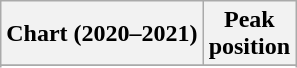<table class="wikitable sortable plainrowheaders" style="text-align:center">
<tr>
<th scope="col">Chart (2020–2021)</th>
<th scope="col">Peak<br>position</th>
</tr>
<tr>
</tr>
<tr>
</tr>
<tr>
</tr>
<tr>
</tr>
<tr>
</tr>
</table>
